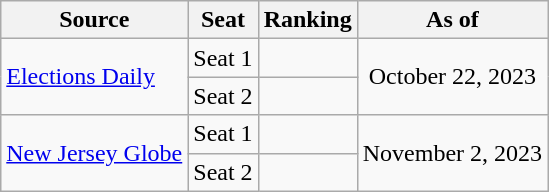<table class="wikitable" style="text-align:center">
<tr>
<th>Source</th>
<th>Seat</th>
<th>Ranking</th>
<th>As of</th>
</tr>
<tr>
<td align=left rowspan="2"><a href='#'>Elections Daily</a></td>
<td>Seat 1</td>
<td></td>
<td rowspan="2">October 22, 2023</td>
</tr>
<tr>
<td>Seat 2</td>
<td></td>
</tr>
<tr>
<td align=left rowspan="2"><a href='#'>New Jersey Globe</a></td>
<td>Seat 1</td>
<td></td>
<td rowspan="2">November 2, 2023</td>
</tr>
<tr>
<td>Seat 2</td>
<td></td>
</tr>
</table>
